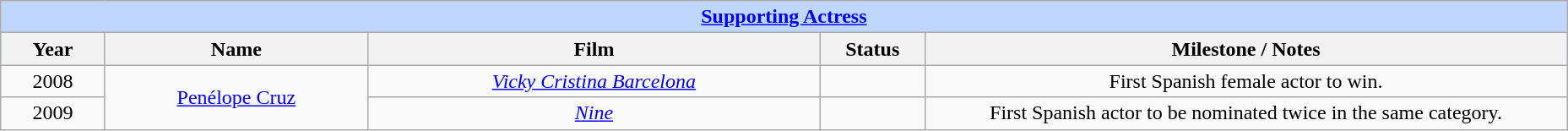<table class="wikitable" style="text-align: center">
<tr ---- bgcolor="#bfd7ff">
<td colspan=5 align=center><strong><a href='#'>Supporting Actress</a></strong></td>
</tr>
<tr ---- bgcolor="#ebf5ff">
<th width="75">Year</th>
<th width="200">Name</th>
<th width="350">Film</th>
<th width="75">Status</th>
<th width="500">Milestone / Notes</th>
</tr>
<tr>
<td style="text-align: center">2008</td>
<td rowspan="2"><a href='#'>Penélope Cruz</a></td>
<td><em><a href='#'>Vicky Cristina Barcelona</a></em></td>
<td></td>
<td>First Spanish female actor to win.</td>
</tr>
<tr>
<td style="text-align: center">2009</td>
<td><em><a href='#'>Nine</a></em></td>
<td></td>
<td>First Spanish actor to be nominated twice in the same category.</td>
</tr>
</table>
